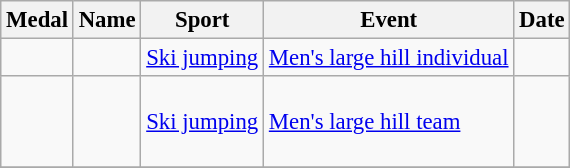<table class="wikitable sortable" style="font-size: 95%;">
<tr>
<th>Medal</th>
<th>Name</th>
<th>Sport</th>
<th>Event</th>
<th>Date</th>
</tr>
<tr>
<td></td>
<td></td>
<td><a href='#'>Ski jumping</a></td>
<td><a href='#'>Men's large hill individual</a></td>
<td></td>
</tr>
<tr>
<td></td>
<td><br><br><br></td>
<td><a href='#'>Ski jumping</a></td>
<td><a href='#'>Men's large hill team</a></td>
<td></td>
</tr>
<tr>
</tr>
</table>
